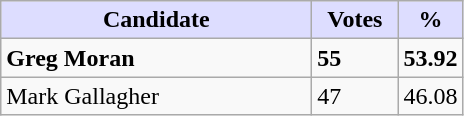<table class="wikitable">
<tr>
<th style="background:#ddf; width:200px;">Candidate</th>
<th style="background:#ddf; width:50px;">Votes</th>
<th style="background:#ddf; width:30px;">%</th>
</tr>
<tr>
<td><strong>Greg Moran</strong></td>
<td><strong>55</strong></td>
<td><strong>53.92</strong></td>
</tr>
<tr>
<td>Mark Gallagher</td>
<td>47</td>
<td>46.08</td>
</tr>
</table>
